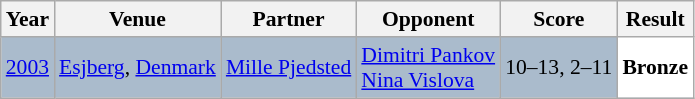<table class="sortable wikitable" style="font-size: 90%;">
<tr>
<th>Year</th>
<th>Venue</th>
<th>Partner</th>
<th>Opponent</th>
<th>Score</th>
<th>Result</th>
</tr>
<tr style="background:#AABBCC">
<td align="center"><a href='#'>2003</a></td>
<td align="left"><a href='#'>Esjberg</a>, <a href='#'>Denmark</a></td>
<td align="left"> <a href='#'>Mille Pjedsted</a></td>
<td align="left"> <a href='#'>Dimitri Pankov</a> <br>  <a href='#'>Nina Vislova</a></td>
<td align="left">10–13, 2–11</td>
<td style="text-align:left; background:white"> <strong>Bronze</strong></td>
</tr>
</table>
